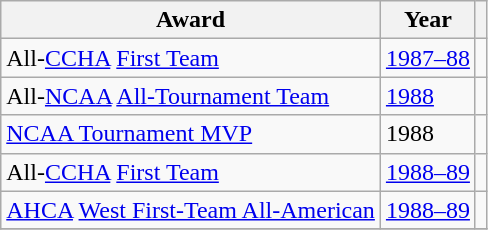<table class="wikitable">
<tr>
<th>Award</th>
<th>Year</th>
<th></th>
</tr>
<tr>
<td>All-<a href='#'>CCHA</a> <a href='#'>First Team</a></td>
<td><a href='#'>1987–88</a></td>
<td></td>
</tr>
<tr>
<td>All-<a href='#'>NCAA</a> <a href='#'>All-Tournament Team</a></td>
<td><a href='#'>1988</a></td>
<td></td>
</tr>
<tr>
<td><a href='#'>NCAA Tournament MVP</a></td>
<td>1988</td>
<td></td>
</tr>
<tr>
<td>All-<a href='#'>CCHA</a> <a href='#'>First Team</a></td>
<td><a href='#'>1988–89</a></td>
<td></td>
</tr>
<tr>
<td><a href='#'>AHCA</a> <a href='#'>West First-Team All-American</a></td>
<td><a href='#'>1988–89</a></td>
<td></td>
</tr>
<tr>
</tr>
</table>
